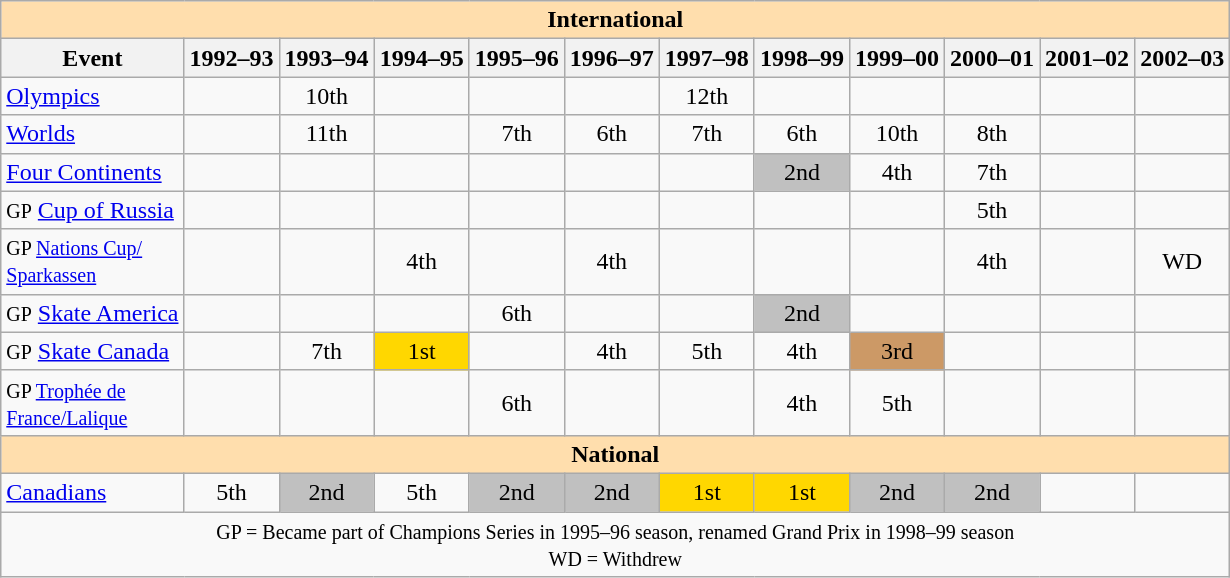<table class="wikitable" style="text-align:center">
<tr>
<th style="background-color: #ffdead; " colspan=12 align=center><strong>International</strong></th>
</tr>
<tr>
<th>Event</th>
<th>1992–93</th>
<th>1993–94</th>
<th>1994–95</th>
<th>1995–96</th>
<th>1996–97</th>
<th>1997–98</th>
<th>1998–99</th>
<th>1999–00</th>
<th>2000–01</th>
<th>2001–02</th>
<th>2002–03</th>
</tr>
<tr>
<td align=left><a href='#'>Olympics</a></td>
<td></td>
<td>10th</td>
<td></td>
<td></td>
<td></td>
<td>12th</td>
<td></td>
<td></td>
<td></td>
<td></td>
<td></td>
</tr>
<tr>
<td align=left><a href='#'>Worlds</a></td>
<td></td>
<td>11th</td>
<td></td>
<td>7th</td>
<td>6th</td>
<td>7th</td>
<td>6th</td>
<td>10th</td>
<td>8th</td>
<td></td>
<td></td>
</tr>
<tr>
<td align=left><a href='#'>Four Continents</a></td>
<td></td>
<td></td>
<td></td>
<td></td>
<td></td>
<td></td>
<td bgcolor=silver>2nd</td>
<td>4th</td>
<td>7th</td>
<td></td>
<td></td>
</tr>
<tr>
<td align=left><small>GP</small> <a href='#'>Cup of Russia</a></td>
<td></td>
<td></td>
<td></td>
<td></td>
<td></td>
<td></td>
<td></td>
<td></td>
<td>5th</td>
<td></td>
<td></td>
</tr>
<tr>
<td align=left><small>GP <a href='#'>Nations Cup/<br>Sparkassen</a></small></td>
<td></td>
<td></td>
<td>4th</td>
<td></td>
<td>4th</td>
<td></td>
<td></td>
<td></td>
<td>4th</td>
<td></td>
<td>WD</td>
</tr>
<tr>
<td align=left><small>GP</small> <a href='#'>Skate America</a></td>
<td></td>
<td></td>
<td></td>
<td>6th</td>
<td></td>
<td></td>
<td bgcolor=silver>2nd</td>
<td></td>
<td></td>
<td></td>
<td></td>
</tr>
<tr>
<td align=left><small>GP</small> <a href='#'>Skate Canada</a></td>
<td></td>
<td>7th</td>
<td bgcolor=gold>1st</td>
<td></td>
<td>4th</td>
<td>5th</td>
<td>4th</td>
<td bgcolor=cc9966>3rd</td>
<td></td>
<td></td>
<td></td>
</tr>
<tr>
<td align=left><small>GP <a href='#'>Trophée de <br>France/Lalique</a></small></td>
<td></td>
<td></td>
<td></td>
<td>6th</td>
<td></td>
<td></td>
<td>4th</td>
<td>5th</td>
<td></td>
<td></td>
<td></td>
</tr>
<tr>
<th style="background-color: #ffdead; " colspan=12 align=center><strong>National</strong></th>
</tr>
<tr>
<td align=left><a href='#'>Canadians</a></td>
<td>5th</td>
<td bgcolor=silver>2nd</td>
<td>5th</td>
<td bgcolor=silver>2nd</td>
<td bgcolor=silver>2nd</td>
<td bgcolor=gold>1st</td>
<td bgcolor=gold>1st</td>
<td bgcolor=silver>2nd</td>
<td bgcolor=silver>2nd</td>
<td></td>
<td></td>
</tr>
<tr>
<td colspan=12 align=center><small> GP = Became part of Champions Series in 1995–96 season, renamed Grand Prix in 1998–99 season <br> WD = Withdrew </small></td>
</tr>
</table>
